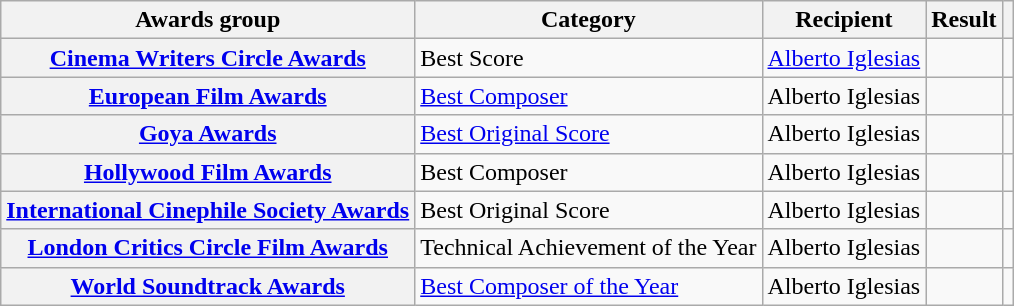<table class="wikitable plainrowheaders">
<tr>
<th scope="col">Awards group</th>
<th scope="col">Category</th>
<th scope="col">Recipient</th>
<th scope="col">Result</th>
<th scope="col"></th>
</tr>
<tr>
<th scope="row"><a href='#'>Cinema Writers Circle Awards</a></th>
<td>Best Score</td>
<td><a href='#'>Alberto Iglesias</a></td>
<td></td>
<td><br></td>
</tr>
<tr>
<th scope="row"><a href='#'>European Film Awards</a></th>
<td><a href='#'>Best Composer</a></td>
<td>Alberto Iglesias</td>
<td></td>
<td></td>
</tr>
<tr>
<th scope="row"><a href='#'>Goya Awards</a></th>
<td><a href='#'>Best Original Score</a></td>
<td>Alberto Iglesias</td>
<td></td>
<td><br></td>
</tr>
<tr>
<th scope="row"><a href='#'>Hollywood Film Awards</a></th>
<td>Best Composer</td>
<td>Alberto Iglesias</td>
<td></td>
<td><br></td>
</tr>
<tr>
<th scope="row"><a href='#'>International Cinephile Society Awards</a></th>
<td>Best Original Score</td>
<td>Alberto Iglesias</td>
<td></td>
<td></td>
</tr>
<tr>
<th scope="row"><a href='#'>London Critics Circle Film Awards</a></th>
<td>Technical Achievement of the Year</td>
<td>Alberto Iglesias </td>
<td></td>
<td></td>
</tr>
<tr>
<th scope="row"><a href='#'>World Soundtrack Awards</a></th>
<td><a href='#'>Best Composer of the Year</a></td>
<td>Alberto Iglesias</td>
<td></td>
<td></td>
</tr>
</table>
